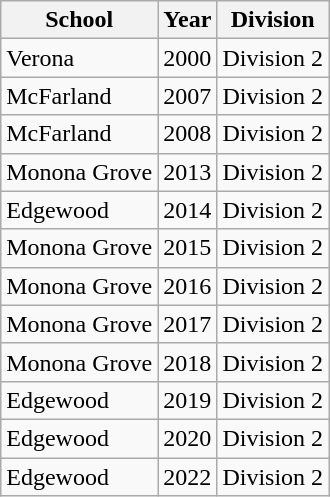<table class="wikitable">
<tr>
<th>School</th>
<th>Year</th>
<th>Division</th>
</tr>
<tr>
<td>Verona</td>
<td>2000</td>
<td>Division 2</td>
</tr>
<tr>
<td>McFarland</td>
<td>2007</td>
<td>Division 2</td>
</tr>
<tr>
<td>McFarland</td>
<td>2008</td>
<td>Division 2</td>
</tr>
<tr>
<td>Monona Grove</td>
<td>2013</td>
<td>Division 2</td>
</tr>
<tr>
<td>Edgewood</td>
<td>2014</td>
<td>Division 2</td>
</tr>
<tr>
<td>Monona Grove</td>
<td>2015</td>
<td>Division 2</td>
</tr>
<tr>
<td>Monona Grove</td>
<td>2016</td>
<td>Division 2</td>
</tr>
<tr>
<td>Monona Grove</td>
<td>2017</td>
<td>Division 2</td>
</tr>
<tr>
<td>Monona Grove</td>
<td>2018</td>
<td>Division 2</td>
</tr>
<tr>
<td>Edgewood</td>
<td>2019</td>
<td>Division 2</td>
</tr>
<tr>
<td>Edgewood</td>
<td>2020</td>
<td>Division 2</td>
</tr>
<tr>
<td>Edgewood</td>
<td>2022</td>
<td>Division 2</td>
</tr>
</table>
